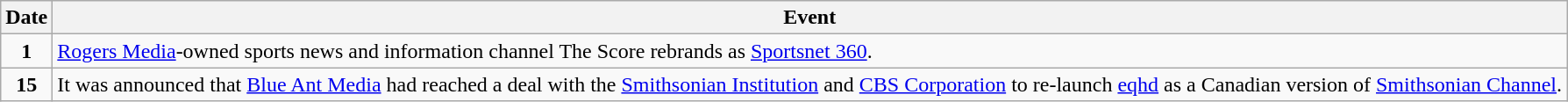<table class="wikitable">
<tr>
<th>Date</th>
<th>Event</th>
</tr>
<tr>
<td style="text-align:center;"><strong>1</strong></td>
<td><a href='#'>Rogers Media</a>-owned sports news and information channel The Score rebrands as <a href='#'>Sportsnet 360</a>.</td>
</tr>
<tr>
<td style="text-align:center;"><strong>15</strong></td>
<td>It was announced that <a href='#'>Blue Ant Media</a> had reached a deal with the <a href='#'>Smithsonian Institution</a> and <a href='#'>CBS Corporation</a>  to re-launch <a href='#'>eqhd</a> as a Canadian version of <a href='#'>Smithsonian Channel</a>.</td>
</tr>
</table>
